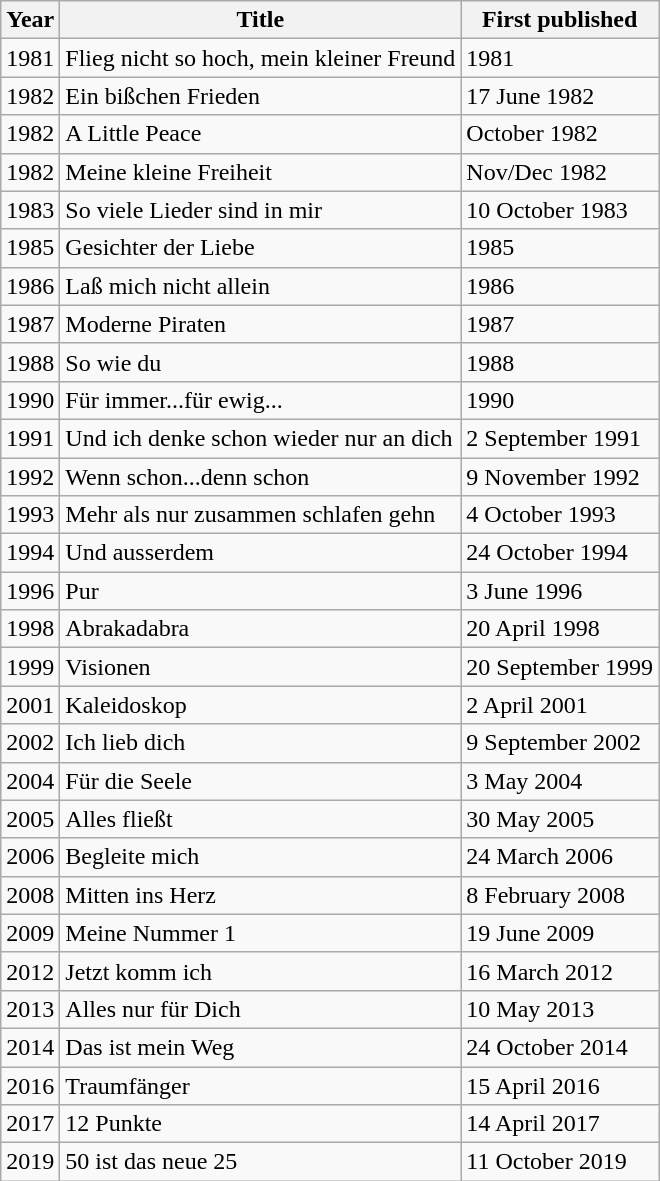<table class="wikitable">
<tr>
<th>Year</th>
<th>Title</th>
<th>First published</th>
</tr>
<tr>
<td>1981</td>
<td>Flieg nicht so hoch, mein kleiner Freund</td>
<td>1981</td>
</tr>
<tr>
<td>1982</td>
<td>Ein bißchen Frieden</td>
<td>17 June 1982</td>
</tr>
<tr>
<td>1982</td>
<td>A Little Peace</td>
<td>October 1982</td>
</tr>
<tr>
<td>1982</td>
<td>Meine kleine Freiheit</td>
<td>Nov/Dec 1982</td>
</tr>
<tr>
<td>1983</td>
<td>So viele Lieder sind in mir</td>
<td>10 October 1983</td>
</tr>
<tr>
<td>1985</td>
<td>Gesichter der Liebe</td>
<td>1985</td>
</tr>
<tr>
<td>1986</td>
<td>Laß mich nicht allein</td>
<td>1986</td>
</tr>
<tr>
<td>1987</td>
<td>Moderne Piraten</td>
<td>1987</td>
</tr>
<tr>
<td>1988</td>
<td>So wie du</td>
<td>1988</td>
</tr>
<tr>
<td>1990</td>
<td>Für immer...für ewig...</td>
<td>1990</td>
</tr>
<tr>
<td>1991</td>
<td>Und ich denke schon wieder nur an dich</td>
<td>2 September 1991</td>
</tr>
<tr>
<td>1992</td>
<td>Wenn schon...denn schon</td>
<td>9 November 1992</td>
</tr>
<tr>
<td>1993</td>
<td>Mehr als nur zusammen schlafen gehn</td>
<td>4 October 1993</td>
</tr>
<tr>
<td>1994</td>
<td>Und ausserdem</td>
<td>24 October 1994</td>
</tr>
<tr>
<td>1996</td>
<td>Pur</td>
<td>3 June 1996</td>
</tr>
<tr>
<td>1998</td>
<td>Abrakadabra</td>
<td>20 April 1998</td>
</tr>
<tr>
<td>1999</td>
<td>Visionen</td>
<td>20 September 1999</td>
</tr>
<tr>
<td>2001</td>
<td>Kaleidoskop</td>
<td>2 April 2001</td>
</tr>
<tr>
<td>2002</td>
<td>Ich lieb dich</td>
<td>9 September 2002</td>
</tr>
<tr>
<td>2004</td>
<td>Für die Seele</td>
<td>3 May 2004</td>
</tr>
<tr>
<td>2005</td>
<td>Alles fließt</td>
<td>30 May 2005</td>
</tr>
<tr>
<td>2006</td>
<td>Begleite mich</td>
<td>24 March 2006</td>
</tr>
<tr>
<td>2008</td>
<td>Mitten ins Herz</td>
<td>8 February 2008</td>
</tr>
<tr>
<td>2009</td>
<td>Meine Nummer 1</td>
<td>19 June 2009</td>
</tr>
<tr>
<td>2012</td>
<td>Jetzt komm ich</td>
<td>16 March 2012</td>
</tr>
<tr>
<td>2013</td>
<td>Alles nur für Dich</td>
<td>10 May 2013</td>
</tr>
<tr>
<td>2014</td>
<td>Das ist mein Weg</td>
<td>24 October 2014</td>
</tr>
<tr>
<td>2016</td>
<td>Traumfänger</td>
<td>15 April 2016</td>
</tr>
<tr>
<td>2017</td>
<td>12 Punkte</td>
<td>14 April 2017</td>
</tr>
<tr>
<td>2019</td>
<td>50 ist das neue 25</td>
<td>11 October 2019</td>
</tr>
</table>
